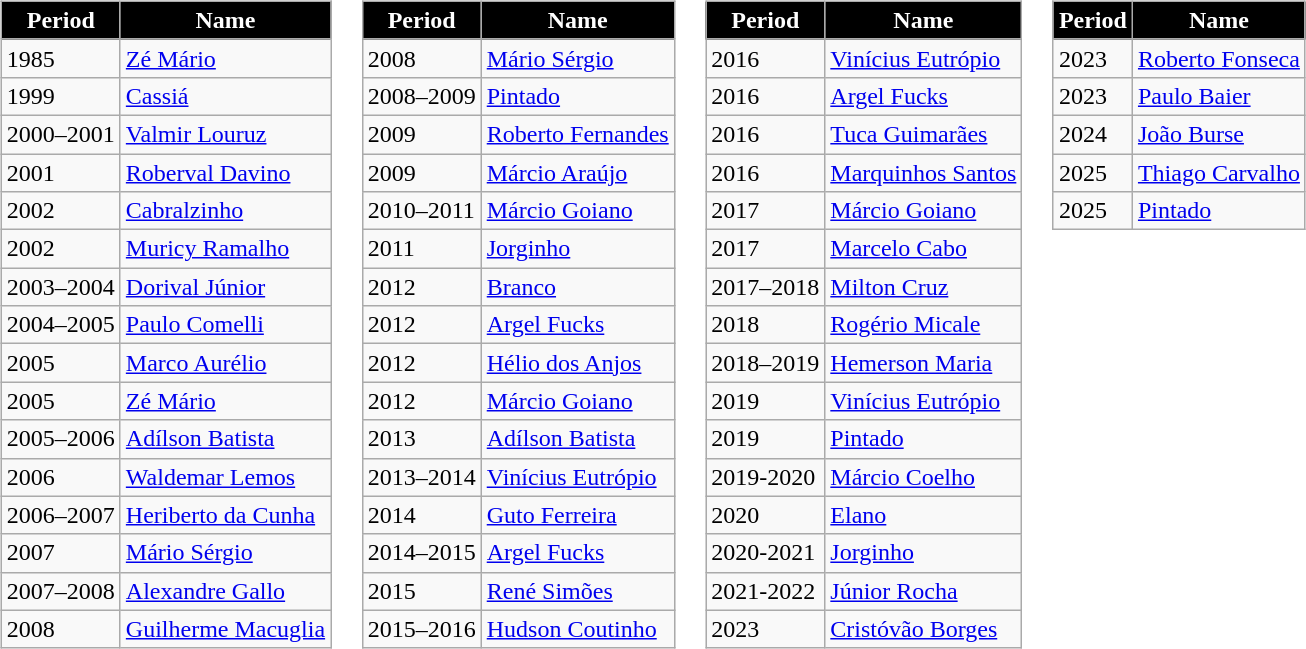<table>
<tr style="vertical-align: top;">
<td><br><table class="wikitable">
<tr>
<th style="color:#FFFFFF; background:black;">Period</th>
<th style="color:#FFFFFF; background:black;">Name</th>
</tr>
<tr>
<td>1985</td>
<td> <a href='#'>Zé Mário</a></td>
</tr>
<tr>
<td>1999</td>
<td> <a href='#'>Cassiá</a></td>
</tr>
<tr>
<td>2000–2001</td>
<td> <a href='#'>Valmir Louruz</a></td>
</tr>
<tr>
<td>2001</td>
<td> <a href='#'>Roberval Davino</a></td>
</tr>
<tr>
<td>2002</td>
<td> <a href='#'>Cabralzinho</a></td>
</tr>
<tr>
<td>2002</td>
<td> <a href='#'>Muricy Ramalho</a></td>
</tr>
<tr>
<td>2003–2004</td>
<td> <a href='#'>Dorival Júnior</a></td>
</tr>
<tr>
<td>2004–2005</td>
<td> <a href='#'>Paulo Comelli</a></td>
</tr>
<tr>
<td>2005</td>
<td> <a href='#'>Marco Aurélio</a></td>
</tr>
<tr>
<td>2005</td>
<td> <a href='#'>Zé Mário</a></td>
</tr>
<tr>
<td>2005–2006</td>
<td> <a href='#'>Adílson Batista</a></td>
</tr>
<tr>
<td>2006</td>
<td> <a href='#'>Waldemar Lemos</a></td>
</tr>
<tr>
<td>2006–2007</td>
<td> <a href='#'>Heriberto da Cunha</a></td>
</tr>
<tr>
<td>2007</td>
<td> <a href='#'>Mário Sérgio</a></td>
</tr>
<tr>
<td>2007–2008</td>
<td> <a href='#'>Alexandre Gallo</a></td>
</tr>
<tr>
<td>2008</td>
<td> <a href='#'>Guilherme Macuglia</a></td>
</tr>
</table>
</td>
<td><br><table class="wikitable">
<tr>
<th style="color:#FFFFFF; background:black;">Period</th>
<th style="color:#FFFFFF; background:black;">Name</th>
</tr>
<tr>
<td>2008</td>
<td> <a href='#'>Mário Sérgio</a></td>
</tr>
<tr>
<td>2008–2009</td>
<td> <a href='#'>Pintado</a></td>
</tr>
<tr>
<td>2009</td>
<td> <a href='#'>Roberto Fernandes</a></td>
</tr>
<tr>
<td>2009</td>
<td> <a href='#'>Márcio Araújo</a></td>
</tr>
<tr>
<td>2010–2011</td>
<td> <a href='#'>Márcio Goiano</a></td>
</tr>
<tr>
<td>2011</td>
<td> <a href='#'>Jorginho</a></td>
</tr>
<tr>
<td>2012</td>
<td> <a href='#'>Branco</a></td>
</tr>
<tr>
<td>2012</td>
<td> <a href='#'>Argel Fucks</a></td>
</tr>
<tr>
<td>2012</td>
<td> <a href='#'>Hélio dos Anjos</a></td>
</tr>
<tr>
<td>2012</td>
<td> <a href='#'>Márcio Goiano</a></td>
</tr>
<tr>
<td>2013</td>
<td> <a href='#'>Adílson Batista</a></td>
</tr>
<tr>
<td>2013–2014</td>
<td> <a href='#'>Vinícius Eutrópio</a></td>
</tr>
<tr>
<td>2014</td>
<td> <a href='#'>Guto Ferreira</a></td>
</tr>
<tr>
<td>2014–2015</td>
<td> <a href='#'>Argel Fucks</a></td>
</tr>
<tr>
<td>2015</td>
<td> <a href='#'>René Simões</a></td>
</tr>
<tr>
<td>2015–2016</td>
<td> <a href='#'>Hudson Coutinho</a></td>
</tr>
</table>
</td>
<td><br><table class="wikitable">
<tr>
<th style="color:#FFFFFF; background:black;">Period</th>
<th style="color:#FFFFFF; background:black;">Name</th>
</tr>
<tr>
<td>2016</td>
<td> <a href='#'>Vinícius Eutrópio</a></td>
</tr>
<tr>
<td>2016</td>
<td> <a href='#'>Argel Fucks</a></td>
</tr>
<tr>
<td>2016</td>
<td> <a href='#'>Tuca Guimarães</a></td>
</tr>
<tr>
<td>2016</td>
<td> <a href='#'>Marquinhos Santos</a></td>
</tr>
<tr>
<td>2017</td>
<td> <a href='#'>Márcio Goiano</a></td>
</tr>
<tr>
<td>2017</td>
<td> <a href='#'>Marcelo Cabo</a></td>
</tr>
<tr>
<td>2017–2018</td>
<td> <a href='#'>Milton Cruz</a></td>
</tr>
<tr>
<td>2018</td>
<td> <a href='#'>Rogério Micale</a></td>
</tr>
<tr>
<td>2018–2019</td>
<td> <a href='#'>Hemerson Maria</a></td>
</tr>
<tr>
<td>2019</td>
<td> <a href='#'>Vinícius Eutrópio</a></td>
</tr>
<tr>
<td>2019</td>
<td> <a href='#'>Pintado</a></td>
</tr>
<tr>
<td>2019-2020</td>
<td> <a href='#'>Márcio Coelho</a></td>
</tr>
<tr>
<td>2020</td>
<td> <a href='#'>Elano</a></td>
</tr>
<tr>
<td>2020-2021</td>
<td> <a href='#'>Jorginho</a></td>
</tr>
<tr>
<td>2021-2022</td>
<td> <a href='#'>Júnior Rocha</a></td>
</tr>
<tr>
<td>2023</td>
<td> <a href='#'>Cristóvão Borges</a></td>
</tr>
</table>
</td>
<td><br><table class="wikitable">
<tr>
<th style="color:#FFFFFF; background:black;">Period</th>
<th style="color:#FFFFFF; background:black;">Name</th>
</tr>
<tr>
<td>2023</td>
<td> <a href='#'>Roberto Fonseca</a></td>
</tr>
<tr>
<td>2023</td>
<td> <a href='#'>Paulo Baier</a></td>
</tr>
<tr>
<td>2024</td>
<td> <a href='#'>João Burse</a></td>
</tr>
<tr>
<td>2025</td>
<td> <a href='#'>Thiago Carvalho</a></td>
</tr>
<tr>
<td>2025</td>
<td> <a href='#'>Pintado</a></td>
</tr>
</table>
</td>
</tr>
</table>
